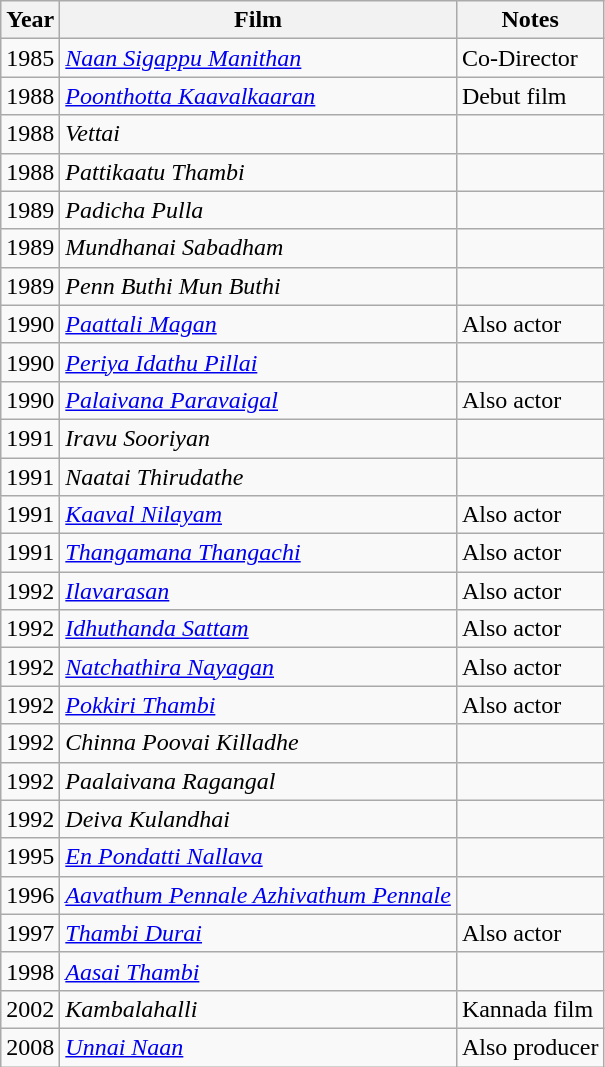<table class="wikitable sortable">
<tr>
<th>Year</th>
<th>Film</th>
<th class=unsortable>Notes</th>
</tr>
<tr>
<td>1985</td>
<td><em><a href='#'>Naan Sigappu Manithan</a></em></td>
<td>Co-Director</td>
</tr>
<tr>
<td>1988</td>
<td><em><a href='#'>Poonthotta Kaavalkaaran</a></em></td>
<td>Debut film</td>
</tr>
<tr>
<td>1988</td>
<td><em>Vettai</em></td>
<td></td>
</tr>
<tr>
<td>1988</td>
<td><em>Pattikaatu Thambi</em></td>
<td></td>
</tr>
<tr>
<td>1989</td>
<td><em>Padicha Pulla</em></td>
<td></td>
</tr>
<tr>
<td>1989</td>
<td><em>Mundhanai Sabadham</em></td>
<td></td>
</tr>
<tr>
<td>1989</td>
<td><em>Penn Buthi Mun Buthi</em></td>
<td></td>
</tr>
<tr>
<td>1990</td>
<td><em><a href='#'>Paattali Magan</a></em></td>
<td>Also actor</td>
</tr>
<tr>
<td>1990</td>
<td><em><a href='#'>Periya Idathu Pillai</a></em></td>
<td></td>
</tr>
<tr>
<td>1990</td>
<td><em><a href='#'>Palaivana Paravaigal</a></em></td>
<td>Also actor</td>
</tr>
<tr>
<td>1991</td>
<td><em>Iravu Sooriyan</em></td>
<td></td>
</tr>
<tr>
<td>1991</td>
<td><em>Naatai Thirudathe</em></td>
<td></td>
</tr>
<tr>
<td>1991</td>
<td><em><a href='#'>Kaaval Nilayam</a></em></td>
<td>Also actor</td>
</tr>
<tr>
<td>1991</td>
<td><em><a href='#'>Thangamana Thangachi</a></em></td>
<td>Also actor</td>
</tr>
<tr>
<td>1992</td>
<td><em><a href='#'>Ilavarasan</a></em></td>
<td>Also actor</td>
</tr>
<tr>
<td>1992</td>
<td><em><a href='#'>Idhuthanda Sattam</a></em></td>
<td>Also actor</td>
</tr>
<tr>
<td>1992</td>
<td><em><a href='#'>Natchathira Nayagan</a></em></td>
<td>Also actor</td>
</tr>
<tr>
<td>1992</td>
<td><em><a href='#'>Pokkiri Thambi</a></em></td>
<td>Also actor</td>
</tr>
<tr>
<td>1992</td>
<td><em>Chinna Poovai Killadhe</em></td>
<td></td>
</tr>
<tr>
<td>1992</td>
<td><em>Paalaivana Ragangal</em></td>
<td></td>
</tr>
<tr>
<td>1992</td>
<td><em>Deiva Kulandhai</em></td>
<td></td>
</tr>
<tr>
<td>1995</td>
<td><em><a href='#'>En Pondatti Nallava</a></em></td>
<td></td>
</tr>
<tr>
<td>1996</td>
<td><em><a href='#'>Aavathum Pennale Azhivathum Pennale</a></em></td>
<td></td>
</tr>
<tr>
<td>1997</td>
<td><em><a href='#'>Thambi Durai</a></em></td>
<td>Also actor</td>
</tr>
<tr>
<td>1998</td>
<td><em><a href='#'>Aasai Thambi</a></em></td>
<td></td>
</tr>
<tr>
<td>2002</td>
<td><em>Kambalahalli</em></td>
<td>Kannada film</td>
</tr>
<tr>
<td>2008</td>
<td><em><a href='#'>Unnai Naan</a></em></td>
<td>Also producer</td>
</tr>
</table>
